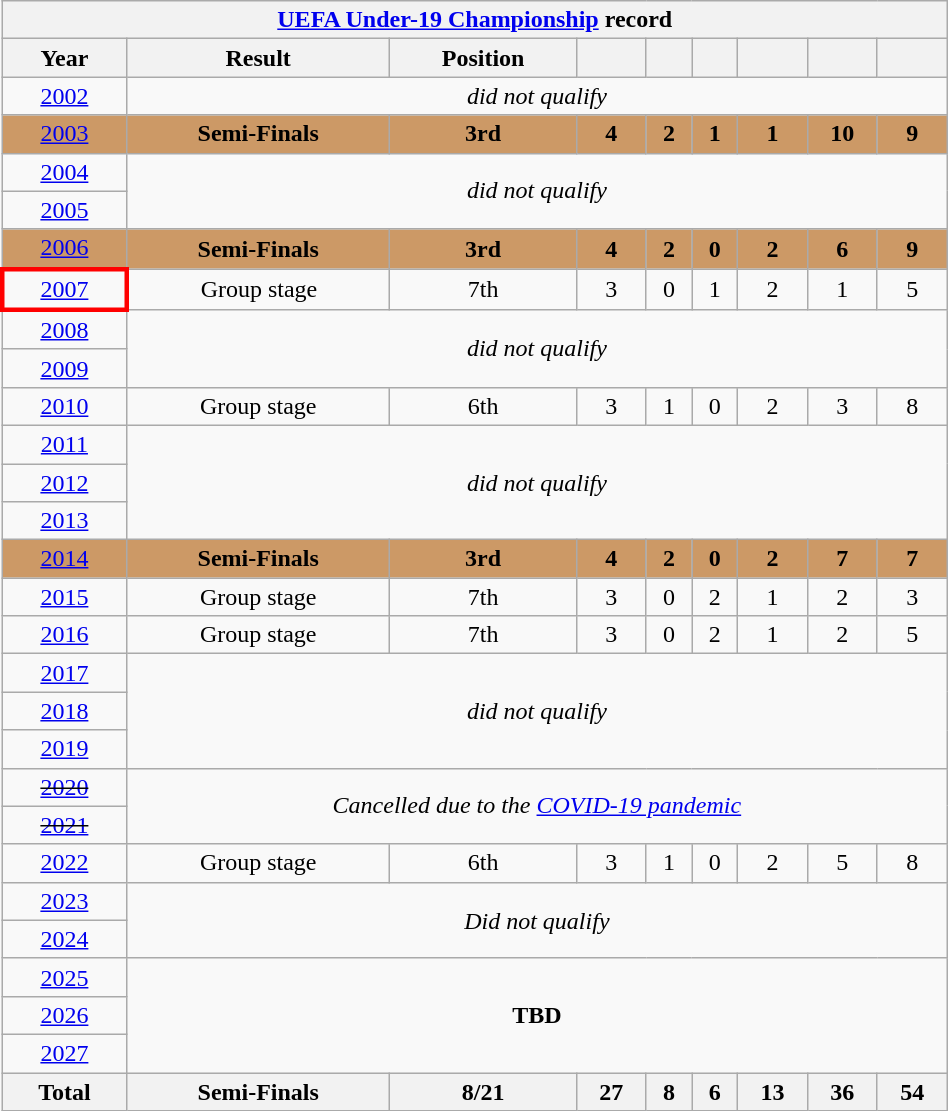<table class="wikitable" style="text-align: center; width:50%;">
<tr>
<th colspan=9><a href='#'>UEFA Under-19 Championship</a> record</th>
</tr>
<tr>
<th>Year</th>
<th>Result</th>
<th>Position</th>
<th></th>
<th></th>
<th></th>
<th></th>
<th></th>
<th></th>
</tr>
<tr>
<td> <a href='#'>2002</a></td>
<td colspan=8><em>did not qualify</em></td>
</tr>
<tr bgcolor=cc9966>
<td> <a href='#'>2003</a></td>
<td><strong>Semi-Finals</strong></td>
<td><strong>3rd</strong></td>
<td><strong>4</strong></td>
<td><strong>2</strong></td>
<td><strong>1</strong></td>
<td><strong>1</strong></td>
<td><strong>10</strong></td>
<td><strong>9</strong></td>
</tr>
<tr>
<td> <a href='#'>2004</a></td>
<td rowspan=2 colspan=8><em>did not qualify</em></td>
</tr>
<tr>
<td> <a href='#'>2005</a></td>
</tr>
<tr bgcolor=cc9966>
<td> <a href='#'>2006</a></td>
<td><strong>Semi-Finals</strong></td>
<td><strong>3rd</strong></td>
<td><strong>4</strong></td>
<td><strong>2</strong></td>
<td><strong>0</strong></td>
<td><strong>2</strong></td>
<td><strong>6</strong></td>
<td><strong>9</strong></td>
</tr>
<tr>
<td style="border: 3px solid red"> <a href='#'>2007</a></td>
<td>Group stage</td>
<td>7th</td>
<td>3</td>
<td>0</td>
<td>1</td>
<td>2</td>
<td>1</td>
<td>5</td>
</tr>
<tr>
<td> <a href='#'>2008</a></td>
<td rowspan=2 colspan=8><em>did not qualify</em></td>
</tr>
<tr>
<td> <a href='#'>2009</a></td>
</tr>
<tr>
<td> <a href='#'>2010</a></td>
<td>Group stage</td>
<td>6th</td>
<td>3</td>
<td>1</td>
<td>0</td>
<td>2</td>
<td>3</td>
<td>8</td>
</tr>
<tr>
<td> <a href='#'>2011</a></td>
<td rowspan=3 colspan=8><em>did not qualify</em></td>
</tr>
<tr>
<td> <a href='#'>2012</a></td>
</tr>
<tr>
<td> <a href='#'>2013</a></td>
</tr>
<tr bgcolor=cc9966>
<td> <a href='#'>2014</a></td>
<td><strong>Semi-Finals</strong></td>
<td><strong>3rd</strong></td>
<td><strong>4</strong></td>
<td><strong>2</strong></td>
<td><strong>0</strong></td>
<td><strong>2</strong></td>
<td><strong>7</strong></td>
<td><strong>7</strong></td>
</tr>
<tr>
<td> <a href='#'>2015</a></td>
<td>Group stage</td>
<td>7th</td>
<td>3</td>
<td>0</td>
<td>2</td>
<td>1</td>
<td>2</td>
<td>3</td>
</tr>
<tr>
<td> <a href='#'>2016</a></td>
<td>Group stage</td>
<td>7th</td>
<td>3</td>
<td>0</td>
<td>2</td>
<td>1</td>
<td>2</td>
<td>5</td>
</tr>
<tr>
<td> <a href='#'>2017</a></td>
<td rowspan=3 colspan=8><em>did not qualify</em></td>
</tr>
<tr>
<td> <a href='#'>2018</a></td>
</tr>
<tr>
<td> <a href='#'>2019</a></td>
</tr>
<tr>
<td> <s><a href='#'>2020</a></s></td>
<td rowspan=2 colspan=8><em>Cancelled due to the <a href='#'>COVID-19 pandemic</a></em></td>
</tr>
<tr>
<td> <s><a href='#'>2021</a></s></td>
</tr>
<tr>
<td> <a href='#'>2022</a></td>
<td>Group stage</td>
<td>6th</td>
<td>3</td>
<td>1</td>
<td>0</td>
<td>2</td>
<td>5</td>
<td>8</td>
</tr>
<tr>
<td> <a href='#'>2023</a></td>
<td rowspan=2 colspan=8><em>Did not qualify</em></td>
</tr>
<tr>
<td> <a href='#'>2024</a></td>
</tr>
<tr>
<td> <a href='#'>2025</a></td>
<td colspan=8 rowspan=3><strong>TBD</strong></td>
</tr>
<tr>
<td> <a href='#'>2026</a></td>
</tr>
<tr>
<td> <a href='#'>2027</a></td>
</tr>
<tr>
<th>Total</th>
<th>Semi-Finals</th>
<th>8/21</th>
<th>27</th>
<th>8</th>
<th>6</th>
<th>13</th>
<th>36</th>
<th>54</th>
</tr>
</table>
